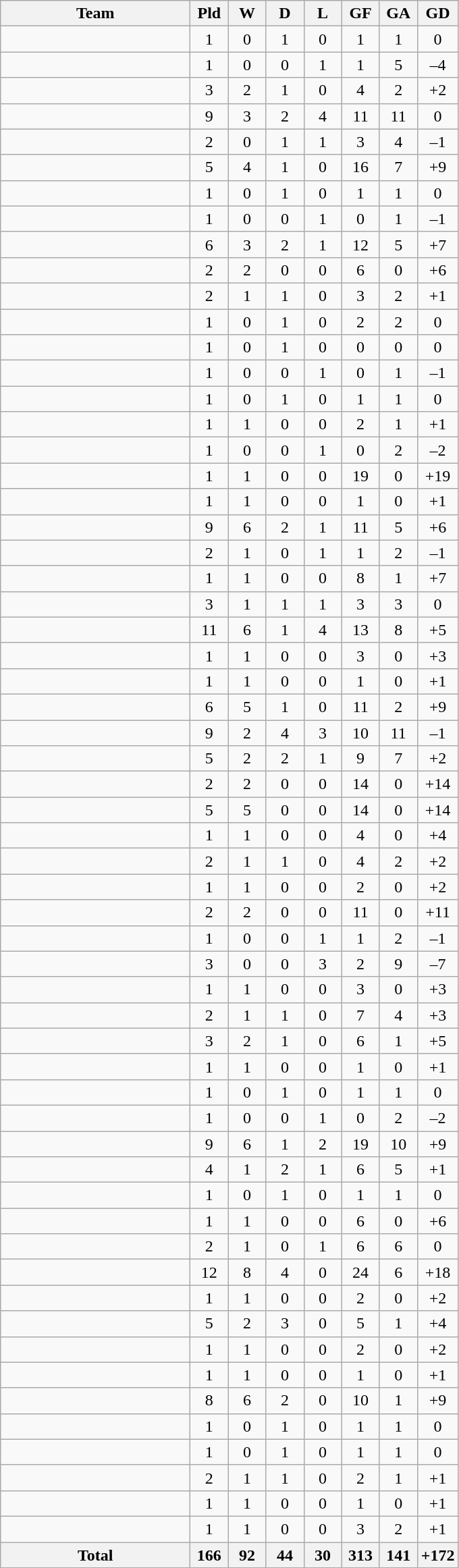<table class="wikitable sortable" style="text-align: center;">
<tr>
<th width=180>Team</th>
<th width=30>Pld</th>
<th width=30>W</th>
<th width=30>D</th>
<th width=30>L</th>
<th width=30>GF</th>
<th width=30>GA</th>
<th width=30>GD</th>
</tr>
<tr>
<td align="left"></td>
<td>1</td>
<td>0</td>
<td>1</td>
<td>0</td>
<td>1</td>
<td>1</td>
<td>0</td>
</tr>
<tr>
<td align="left"></td>
<td>1</td>
<td>0</td>
<td>0</td>
<td>1</td>
<td>1</td>
<td>5</td>
<td>–4</td>
</tr>
<tr>
<td align="left"></td>
<td>3</td>
<td>2</td>
<td>1</td>
<td>0</td>
<td>4</td>
<td>2</td>
<td>+2</td>
</tr>
<tr>
<td align="left"></td>
<td>9</td>
<td>3</td>
<td>2</td>
<td>4</td>
<td>11</td>
<td>11</td>
<td>0</td>
</tr>
<tr>
<td align="left"></td>
<td>2</td>
<td>0</td>
<td>1</td>
<td>1</td>
<td>3</td>
<td>4</td>
<td>–1</td>
</tr>
<tr>
<td align="left"></td>
<td>5</td>
<td>4</td>
<td>1</td>
<td>0</td>
<td>16</td>
<td>7</td>
<td>+9</td>
</tr>
<tr>
<td align="left"></td>
<td>1</td>
<td>0</td>
<td>1</td>
<td>0</td>
<td>1</td>
<td>1</td>
<td>0</td>
</tr>
<tr>
<td align="left"></td>
<td>1</td>
<td>0</td>
<td>0</td>
<td>1</td>
<td>0</td>
<td>1</td>
<td>–1</td>
</tr>
<tr>
<td align="left"></td>
<td>6</td>
<td>3</td>
<td>2</td>
<td>1</td>
<td>12</td>
<td>5</td>
<td>+7</td>
</tr>
<tr>
<td align="left"></td>
<td>2</td>
<td>2</td>
<td>0</td>
<td>0</td>
<td>6</td>
<td>0</td>
<td>+6</td>
</tr>
<tr>
<td align="left"></td>
<td>2</td>
<td>1</td>
<td>1</td>
<td>0</td>
<td>3</td>
<td>2</td>
<td>+1</td>
</tr>
<tr>
<td align="left"></td>
<td>1</td>
<td>0</td>
<td>1</td>
<td>0</td>
<td>2</td>
<td>2</td>
<td>0</td>
</tr>
<tr>
<td align="left"></td>
<td>1</td>
<td>0</td>
<td>1</td>
<td>0</td>
<td>0</td>
<td>0</td>
<td>0</td>
</tr>
<tr>
<td align="left"></td>
<td>1</td>
<td>0</td>
<td>0</td>
<td>1</td>
<td>0</td>
<td>1</td>
<td>–1</td>
</tr>
<tr>
<td align="left"></td>
<td>1</td>
<td>0</td>
<td>1</td>
<td>0</td>
<td>1</td>
<td>1</td>
<td>0</td>
</tr>
<tr>
<td align="left"></td>
<td>1</td>
<td>1</td>
<td>0</td>
<td>0</td>
<td>2</td>
<td>1</td>
<td>+1</td>
</tr>
<tr>
<td align="left"></td>
<td>1</td>
<td>0</td>
<td>0</td>
<td>1</td>
<td>0</td>
<td>2</td>
<td>–2</td>
</tr>
<tr>
<td align="left"></td>
<td>1</td>
<td>1</td>
<td>0</td>
<td>0</td>
<td>19</td>
<td>0</td>
<td>+19</td>
</tr>
<tr>
<td align="left"></td>
<td>1</td>
<td>1</td>
<td>0</td>
<td>0</td>
<td>1</td>
<td>0</td>
<td>+1</td>
</tr>
<tr>
<td align="left"></td>
<td>9</td>
<td>6</td>
<td>2</td>
<td>1</td>
<td>11</td>
<td>5</td>
<td>+6</td>
</tr>
<tr>
<td align="left"></td>
<td>2</td>
<td>1</td>
<td>0</td>
<td>1</td>
<td>1</td>
<td>2</td>
<td>–1</td>
</tr>
<tr>
<td align="left"></td>
<td>1</td>
<td>1</td>
<td>0</td>
<td>0</td>
<td>8</td>
<td>1</td>
<td>+7</td>
</tr>
<tr>
<td align="left"></td>
<td>3</td>
<td>1</td>
<td>1</td>
<td>1</td>
<td>3</td>
<td>3</td>
<td>0</td>
</tr>
<tr>
<td align="left"></td>
<td>11</td>
<td>6</td>
<td>1</td>
<td>4</td>
<td>13</td>
<td>8</td>
<td>+5</td>
</tr>
<tr>
<td align="left"></td>
<td>1</td>
<td>1</td>
<td>0</td>
<td>0</td>
<td>3</td>
<td>0</td>
<td>+3</td>
</tr>
<tr>
<td align="left"></td>
<td>1</td>
<td>1</td>
<td>0</td>
<td>0</td>
<td>1</td>
<td>0</td>
<td>+1</td>
</tr>
<tr>
<td align="left"></td>
<td>6</td>
<td>5</td>
<td>1</td>
<td>0</td>
<td>11</td>
<td>2</td>
<td>+9</td>
</tr>
<tr>
<td align="left"></td>
<td>9</td>
<td>2</td>
<td>4</td>
<td>3</td>
<td>10</td>
<td>11</td>
<td>–1</td>
</tr>
<tr>
<td align="left"></td>
<td>5</td>
<td>2</td>
<td>2</td>
<td>1</td>
<td>9</td>
<td>7</td>
<td>+2</td>
</tr>
<tr>
<td align="left"></td>
<td>2</td>
<td>2</td>
<td>0</td>
<td>0</td>
<td>14</td>
<td>0</td>
<td>+14</td>
</tr>
<tr>
<td align="left"></td>
<td>5</td>
<td>5</td>
<td>0</td>
<td>0</td>
<td>14</td>
<td>0</td>
<td>+14</td>
</tr>
<tr>
<td align="left"></td>
<td>1</td>
<td>1</td>
<td>0</td>
<td>0</td>
<td>4</td>
<td>0</td>
<td>+4</td>
</tr>
<tr>
<td align="left"></td>
<td>2</td>
<td>1</td>
<td>1</td>
<td>0</td>
<td>4</td>
<td>2</td>
<td>+2</td>
</tr>
<tr>
<td align="left"></td>
<td>1</td>
<td>1</td>
<td>0</td>
<td>0</td>
<td>2</td>
<td>0</td>
<td>+2</td>
</tr>
<tr>
<td align="left"></td>
<td>2</td>
<td>2</td>
<td>0</td>
<td>0</td>
<td>11</td>
<td>0</td>
<td>+11</td>
</tr>
<tr>
<td align="left"></td>
<td>1</td>
<td>0</td>
<td>0</td>
<td>1</td>
<td>1</td>
<td>2</td>
<td>–1</td>
</tr>
<tr>
<td align="left"></td>
<td>3</td>
<td>0</td>
<td>0</td>
<td>3</td>
<td>2</td>
<td>9</td>
<td>–7</td>
</tr>
<tr>
<td align="left"></td>
<td>1</td>
<td>1</td>
<td>0</td>
<td>0</td>
<td>3</td>
<td>0</td>
<td>+3</td>
</tr>
<tr>
<td align="left"></td>
<td>2</td>
<td>1</td>
<td>1</td>
<td>0</td>
<td>7</td>
<td>4</td>
<td>+3</td>
</tr>
<tr>
<td align="left"></td>
<td>3</td>
<td>2</td>
<td>1</td>
<td>0</td>
<td>6</td>
<td>1</td>
<td>+5</td>
</tr>
<tr>
<td align="left"></td>
<td>1</td>
<td>1</td>
<td>0</td>
<td>0</td>
<td>1</td>
<td>0</td>
<td>+1</td>
</tr>
<tr>
<td align="left"></td>
<td>1</td>
<td>0</td>
<td>1</td>
<td>0</td>
<td>1</td>
<td>1</td>
<td>0</td>
</tr>
<tr>
<td align="left"></td>
<td>1</td>
<td>0</td>
<td>0</td>
<td>1</td>
<td>0</td>
<td>2</td>
<td>–2</td>
</tr>
<tr>
<td align="left"></td>
<td>9</td>
<td>6</td>
<td>1</td>
<td>2</td>
<td>19</td>
<td>10</td>
<td>+9</td>
</tr>
<tr>
<td align="left"></td>
<td>4</td>
<td>1</td>
<td>2</td>
<td>1</td>
<td>6</td>
<td>5</td>
<td>+1</td>
</tr>
<tr>
<td align="left"></td>
<td>1</td>
<td>0</td>
<td>1</td>
<td>0</td>
<td>1</td>
<td>1</td>
<td>0</td>
</tr>
<tr>
<td align="left"></td>
<td>1</td>
<td>1</td>
<td>0</td>
<td>0</td>
<td>6</td>
<td>0</td>
<td>+6</td>
</tr>
<tr>
<td align="left"></td>
<td>2</td>
<td>1</td>
<td>0</td>
<td>1</td>
<td>6</td>
<td>6</td>
<td>0</td>
</tr>
<tr>
<td align="left"></td>
<td>12</td>
<td>8</td>
<td>4</td>
<td>0</td>
<td>24</td>
<td>6</td>
<td>+18</td>
</tr>
<tr>
<td align="left"></td>
<td>1</td>
<td>1</td>
<td>0</td>
<td>0</td>
<td>2</td>
<td>0</td>
<td>+2</td>
</tr>
<tr>
<td align="left"></td>
<td>5</td>
<td>2</td>
<td>3</td>
<td>0</td>
<td>5</td>
<td>1</td>
<td>+4</td>
</tr>
<tr>
<td align="left"></td>
<td>1</td>
<td>1</td>
<td>0</td>
<td>0</td>
<td>2</td>
<td>0</td>
<td>+2</td>
</tr>
<tr>
<td align="left"></td>
<td>1</td>
<td>1</td>
<td>0</td>
<td>0</td>
<td>1</td>
<td>0</td>
<td>+1</td>
</tr>
<tr>
<td align="left"></td>
<td>8</td>
<td>6</td>
<td>2</td>
<td>0</td>
<td>10</td>
<td>1</td>
<td>+9</td>
</tr>
<tr>
<td align="left"></td>
<td>1</td>
<td>0</td>
<td>1</td>
<td>0</td>
<td>1</td>
<td>1</td>
<td>0</td>
</tr>
<tr>
<td align="left"></td>
<td>1</td>
<td>0</td>
<td>1</td>
<td>0</td>
<td>1</td>
<td>1</td>
<td>0</td>
</tr>
<tr>
<td align="left"></td>
<td>2</td>
<td>1</td>
<td>1</td>
<td>0</td>
<td>2</td>
<td>1</td>
<td>+1</td>
</tr>
<tr>
<td align="left"></td>
<td>1</td>
<td>1</td>
<td>0</td>
<td>0</td>
<td>1</td>
<td>0</td>
<td>+1</td>
</tr>
<tr>
<td align="left"></td>
<td>1</td>
<td>1</td>
<td>0</td>
<td>0</td>
<td>3</td>
<td>2</td>
<td>+1</td>
</tr>
<tr>
<th>Total</th>
<th>166</th>
<th>92</th>
<th>44</th>
<th>30</th>
<th>313</th>
<th>141</th>
<th>+172</th>
</tr>
</table>
